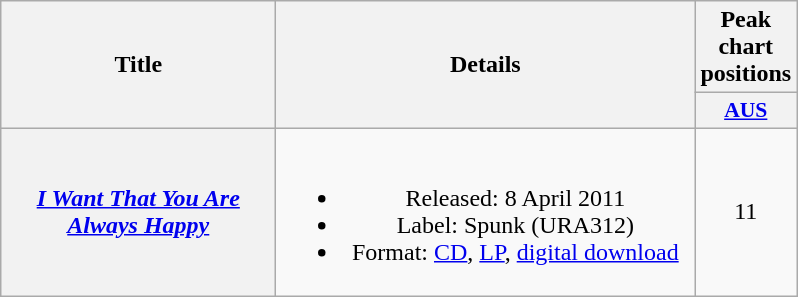<table class="wikitable plainrowheaders" style="text-align:center;" border="1">
<tr>
<th scope="col" rowspan="2" style="width:11em;">Title</th>
<th scope="col" rowspan="2" style="width:17em;">Details</th>
<th scope="col" colspan="1">Peak chart positions</th>
</tr>
<tr>
<th scope="col" style="width:3em;font-size:90%;"><a href='#'>AUS</a><br></th>
</tr>
<tr>
<th scope="row"><em><a href='#'>I Want That You Are Always Happy</a></em></th>
<td><br><ul><li>Released: 8 April 2011</li><li>Label: Spunk (URA312)</li><li>Format: <a href='#'>CD</a>, <a href='#'>LP</a>, <a href='#'>digital download</a></li></ul></td>
<td>11</td>
</tr>
</table>
